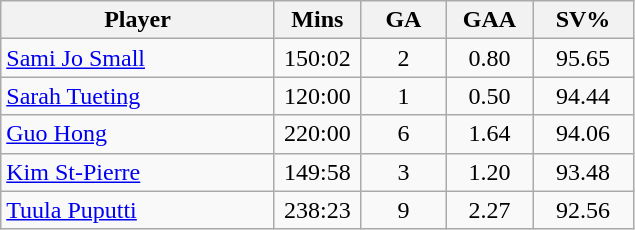<table class="wikitable sortable" style="text-align:center;">
<tr>
<th width="175px">Player</th>
<th width="50px">Mins</th>
<th width="50px">GA</th>
<th width="50px">GAA</th>
<th width="60px">SV%</th>
</tr>
<tr align=center>
<td align=left> <a href='#'>Sami Jo Small</a></td>
<td>150:02</td>
<td>2</td>
<td>0.80</td>
<td>95.65</td>
</tr>
<tr align=center>
<td align=left> <a href='#'>Sarah Tueting</a></td>
<td>120:00</td>
<td>1</td>
<td>0.50</td>
<td>94.44</td>
</tr>
<tr align=center>
<td align=left> <a href='#'>Guo Hong</a></td>
<td>220:00</td>
<td>6</td>
<td>1.64</td>
<td>94.06</td>
</tr>
<tr align=center>
<td align=left> <a href='#'>Kim St-Pierre</a></td>
<td>149:58</td>
<td>3</td>
<td>1.20</td>
<td>93.48</td>
</tr>
<tr align=center>
<td align=left> <a href='#'>Tuula Puputti</a></td>
<td>238:23</td>
<td>9</td>
<td>2.27</td>
<td>92.56</td>
</tr>
</table>
